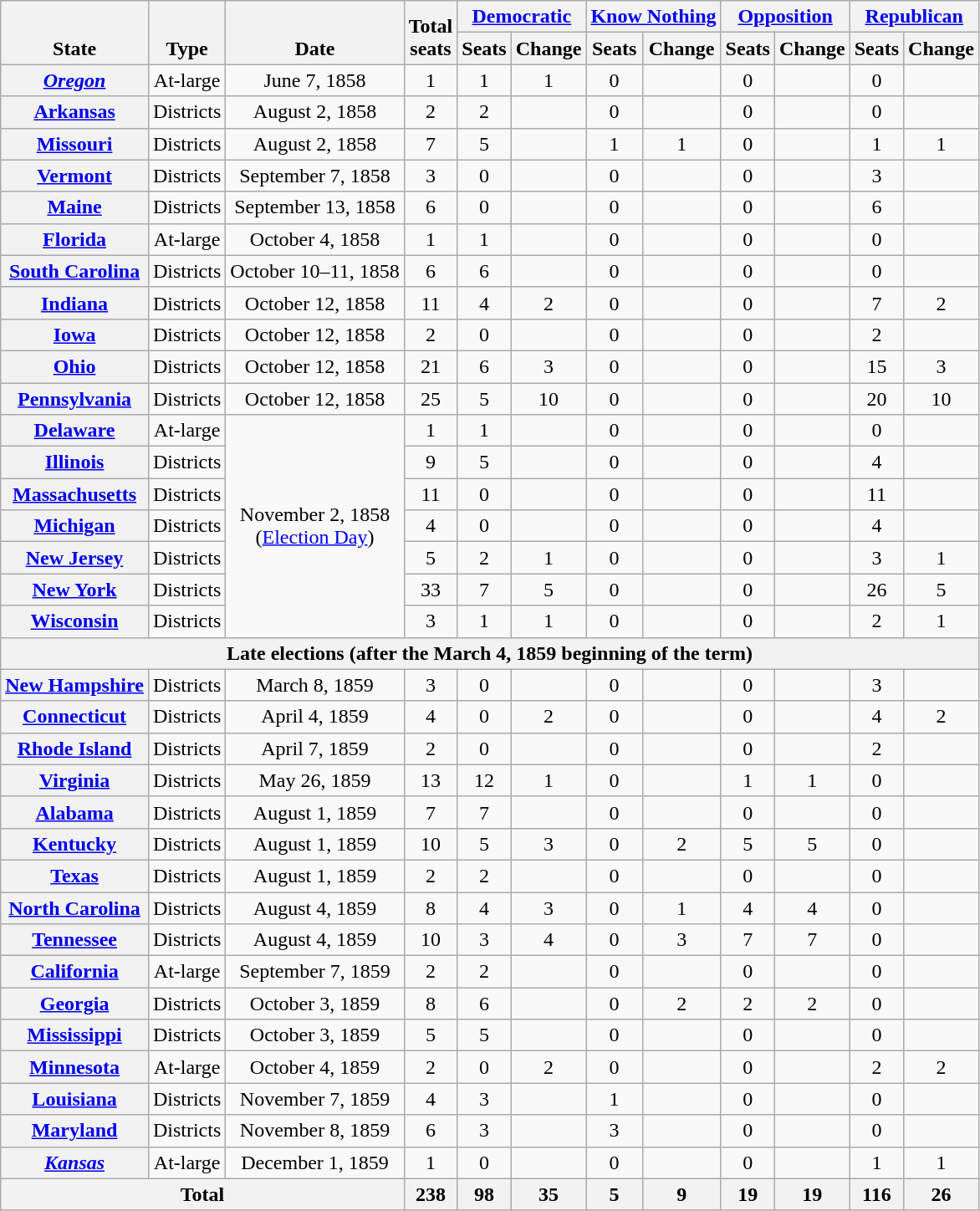<table class="wikitable sortable" style="text-align:center">
<tr valign=bottom>
<th rowspan=2>State</th>
<th rowspan=2>Type</th>
<th rowspan=2>Date</th>
<th rowspan=2>Total<br>seats</th>
<th colspan=2 ><a href='#'>Democratic</a></th>
<th colspan=2 ><a href='#'>Know Nothing</a></th>
<th colspan=2 ><a href='#'>Opposition</a></th>
<th colspan=2 ><a href='#'>Republican</a></th>
</tr>
<tr>
<th>Seats</th>
<th>Change</th>
<th>Seats</th>
<th>Change</th>
<th>Seats</th>
<th>Change</th>
<th>Seats</th>
<th>Change</th>
</tr>
<tr>
<th><a href='#'><em>Oregon </em></a></th>
<td>At-large</td>
<td>June 7, 1858</td>
<td>1</td>
<td>1</td>
<td>1</td>
<td>0</td>
<td></td>
<td>0</td>
<td></td>
<td>0</td>
<td></td>
</tr>
<tr>
<th><a href='#'>Arkansas</a></th>
<td>Districts</td>
<td>August 2, 1858</td>
<td>2</td>
<td>2</td>
<td></td>
<td>0</td>
<td></td>
<td>0</td>
<td></td>
<td>0</td>
<td></td>
</tr>
<tr>
<th><a href='#'>Missouri</a></th>
<td>Districts</td>
<td>August 2, 1858</td>
<td>7</td>
<td>5</td>
<td></td>
<td>1</td>
<td>1</td>
<td>0</td>
<td></td>
<td>1</td>
<td>1</td>
</tr>
<tr>
<th><a href='#'>Vermont</a></th>
<td>Districts</td>
<td>September 7, 1858</td>
<td>3</td>
<td>0</td>
<td></td>
<td>0</td>
<td></td>
<td>0</td>
<td></td>
<td>3</td>
<td></td>
</tr>
<tr>
<th><a href='#'>Maine</a></th>
<td>Districts</td>
<td>September 13, 1858</td>
<td>6</td>
<td>0</td>
<td></td>
<td>0</td>
<td></td>
<td>0</td>
<td></td>
<td>6</td>
<td></td>
</tr>
<tr>
<th><a href='#'>Florida</a></th>
<td>At-large</td>
<td>October 4, 1858</td>
<td>1</td>
<td>1</td>
<td></td>
<td>0</td>
<td></td>
<td>0</td>
<td></td>
<td>0</td>
<td></td>
</tr>
<tr>
<th><a href='#'>South Carolina</a></th>
<td>Districts</td>
<td data-sort-value="October 11, 1858">October 10–11, 1858</td>
<td>6</td>
<td>6</td>
<td></td>
<td>0</td>
<td></td>
<td>0</td>
<td></td>
<td>0</td>
<td></td>
</tr>
<tr>
<th><a href='#'>Indiana</a></th>
<td>Districts</td>
<td>October 12, 1858</td>
<td>11</td>
<td>4</td>
<td>2</td>
<td>0</td>
<td></td>
<td>0</td>
<td></td>
<td>7</td>
<td>2</td>
</tr>
<tr>
<th><a href='#'>Iowa</a></th>
<td>Districts</td>
<td>October 12, 1858</td>
<td>2</td>
<td>0</td>
<td></td>
<td>0</td>
<td></td>
<td>0</td>
<td></td>
<td>2</td>
<td></td>
</tr>
<tr>
<th><a href='#'>Ohio</a></th>
<td>Districts</td>
<td>October 12, 1858</td>
<td>21</td>
<td>6</td>
<td>3</td>
<td>0</td>
<td></td>
<td>0</td>
<td></td>
<td>15</td>
<td>3</td>
</tr>
<tr>
<th><a href='#'>Pennsylvania</a></th>
<td>Districts</td>
<td>October 12, 1858</td>
<td>25</td>
<td>5</td>
<td>10</td>
<td>0</td>
<td></td>
<td>0</td>
<td></td>
<td>20</td>
<td>10</td>
</tr>
<tr>
<th><a href='#'>Delaware</a></th>
<td>At-large</td>
<td rowspan=7 data-sort-value="November 2, 1858">November 2, 1858<br>(<a href='#'>Election Day</a>)</td>
<td>1</td>
<td>1</td>
<td></td>
<td>0</td>
<td></td>
<td>0</td>
<td></td>
<td>0</td>
<td></td>
</tr>
<tr>
<th><a href='#'>Illinois</a></th>
<td>Districts</td>
<td>9</td>
<td>5</td>
<td></td>
<td>0</td>
<td></td>
<td>0</td>
<td></td>
<td>4</td>
<td></td>
</tr>
<tr>
<th><a href='#'>Massachusetts</a></th>
<td>Districts</td>
<td>11</td>
<td>0</td>
<td></td>
<td>0</td>
<td></td>
<td>0</td>
<td></td>
<td>11</td>
<td></td>
</tr>
<tr>
<th><a href='#'>Michigan</a></th>
<td>Districts</td>
<td>4</td>
<td>0</td>
<td></td>
<td>0</td>
<td></td>
<td>0</td>
<td></td>
<td>4</td>
<td></td>
</tr>
<tr>
<th><a href='#'>New Jersey</a></th>
<td>Districts</td>
<td>5</td>
<td>2</td>
<td>1</td>
<td>0</td>
<td></td>
<td>0</td>
<td></td>
<td>3</td>
<td>1</td>
</tr>
<tr>
<th><a href='#'>New York</a></th>
<td>Districts</td>
<td>33</td>
<td>7</td>
<td>5</td>
<td>0</td>
<td></td>
<td>0</td>
<td></td>
<td>26</td>
<td>5</td>
</tr>
<tr>
<th><a href='#'>Wisconsin</a></th>
<td>Districts</td>
<td>3</td>
<td>1</td>
<td>1</td>
<td>0</td>
<td></td>
<td>0</td>
<td></td>
<td>2</td>
<td>1</td>
</tr>
<tr>
<th colspan=99>Late elections (after the March 4, 1859 beginning of the term)</th>
</tr>
<tr>
<th><a href='#'>New Hampshire</a></th>
<td>Districts</td>
<td>March 8, 1859</td>
<td>3</td>
<td>0</td>
<td></td>
<td>0</td>
<td></td>
<td>0</td>
<td></td>
<td>3</td>
<td></td>
</tr>
<tr>
<th><a href='#'>Connecticut</a></th>
<td>Districts</td>
<td>April 4, 1859</td>
<td>4</td>
<td>0</td>
<td>2</td>
<td>0</td>
<td></td>
<td>0</td>
<td></td>
<td>4</td>
<td>2</td>
</tr>
<tr>
<th><a href='#'>Rhode Island</a></th>
<td>Districts</td>
<td>April 7, 1859</td>
<td>2</td>
<td>0</td>
<td></td>
<td>0</td>
<td></td>
<td>0</td>
<td></td>
<td>2</td>
<td></td>
</tr>
<tr>
<th><a href='#'>Virginia</a></th>
<td>Districts</td>
<td>May 26, 1859</td>
<td>13</td>
<td>12</td>
<td>1</td>
<td>0</td>
<td></td>
<td>1</td>
<td>1</td>
<td>0</td>
<td></td>
</tr>
<tr>
<th><a href='#'>Alabama</a></th>
<td>Districts</td>
<td>August 1, 1859</td>
<td>7</td>
<td>7</td>
<td></td>
<td>0</td>
<td></td>
<td>0</td>
<td></td>
<td>0</td>
<td></td>
</tr>
<tr>
<th><a href='#'>Kentucky</a></th>
<td>Districts</td>
<td>August 1, 1859</td>
<td>10</td>
<td>5</td>
<td>3</td>
<td>0</td>
<td>2</td>
<td>5</td>
<td>5</td>
<td>0</td>
<td></td>
</tr>
<tr>
<th><a href='#'>Texas</a></th>
<td>Districts</td>
<td>August 1, 1859</td>
<td>2</td>
<td>2</td>
<td></td>
<td>0</td>
<td></td>
<td>0</td>
<td></td>
<td>0</td>
<td></td>
</tr>
<tr>
<th><a href='#'>North Carolina</a></th>
<td>Districts</td>
<td>August 4, 1859</td>
<td>8</td>
<td>4</td>
<td>3</td>
<td>0</td>
<td>1</td>
<td>4</td>
<td>4</td>
<td>0</td>
<td></td>
</tr>
<tr>
<th><a href='#'>Tennessee</a></th>
<td>Districts</td>
<td>August 4, 1859</td>
<td>10</td>
<td>3</td>
<td>4</td>
<td>0</td>
<td>3</td>
<td>7</td>
<td>7</td>
<td>0</td>
<td></td>
</tr>
<tr>
<th><a href='#'>California</a></th>
<td>At-large</td>
<td>September 7, 1859</td>
<td>2</td>
<td>2</td>
<td></td>
<td>0</td>
<td></td>
<td>0</td>
<td></td>
<td>0</td>
<td></td>
</tr>
<tr>
<th><a href='#'>Georgia</a></th>
<td>Districts</td>
<td>October 3, 1859</td>
<td>8</td>
<td>6</td>
<td></td>
<td>0</td>
<td>2</td>
<td>2</td>
<td>2</td>
<td>0</td>
<td></td>
</tr>
<tr>
<th><a href='#'>Mississippi</a></th>
<td>Districts</td>
<td>October 3, 1859</td>
<td>5</td>
<td>5</td>
<td></td>
<td>0</td>
<td></td>
<td>0</td>
<td></td>
<td>0</td>
<td></td>
</tr>
<tr>
<th><a href='#'>Minnesota</a></th>
<td>At-large</td>
<td>October 4, 1859</td>
<td>2</td>
<td>0</td>
<td>2</td>
<td>0</td>
<td></td>
<td>0</td>
<td></td>
<td>2</td>
<td>2</td>
</tr>
<tr>
<th><a href='#'>Louisiana</a></th>
<td>Districts</td>
<td>November 7, 1859</td>
<td>4</td>
<td>3</td>
<td></td>
<td>1</td>
<td></td>
<td>0</td>
<td></td>
<td>0</td>
<td></td>
</tr>
<tr>
<th><a href='#'>Maryland</a></th>
<td>Districts</td>
<td>November 8, 1859</td>
<td>6</td>
<td>3</td>
<td></td>
<td>3</td>
<td></td>
<td>0</td>
<td></td>
<td>0</td>
<td></td>
</tr>
<tr>
<th><a href='#'><em>Kansas </em></a></th>
<td>At-large</td>
<td>December 1, 1859</td>
<td>1</td>
<td>0</td>
<td></td>
<td>0</td>
<td></td>
<td>0</td>
<td></td>
<td>1</td>
<td>1</td>
</tr>
<tr>
<th colspan=3>Total</th>
<th>238</th>
<th>98<br></th>
<th>35</th>
<th>5<br></th>
<th>9</th>
<th>19<br></th>
<th>19</th>
<th>116<br></th>
<th>26</th>
</tr>
</table>
